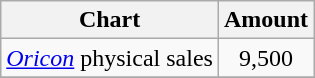<table class="wikitable">
<tr>
<th>Chart</th>
<th>Amount</th>
</tr>
<tr>
<td><em><a href='#'>Oricon</a></em> physical sales</td>
<td align="center">9,500</td>
</tr>
<tr>
</tr>
</table>
